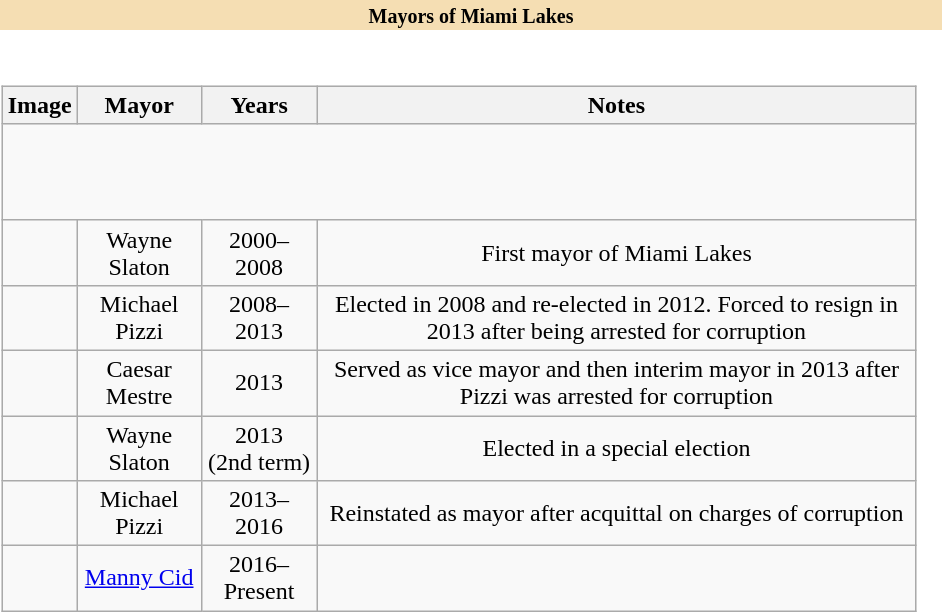<table class="toccolours collapsible collapsed" width=50% align="left">
<tr>
<th style="background:#F5DEB3"><small>Mayors of Miami Lakes</small></th>
</tr>
<tr>
<td><br><table class="wikitable" style="text-align:center">
<tr>
<th>Image</th>
<th>Mayor</th>
<th>Years</th>
<th>Notes</th>
</tr>
<tr style="height:4em">
</tr>
<tr>
<td></td>
<td>Wayne Slaton</td>
<td>2000–2008</td>
<td>First mayor of Miami Lakes</td>
</tr>
<tr>
<td></td>
<td>Michael Pizzi</td>
<td>2008–2013</td>
<td>Elected in 2008 and re-elected in 2012. Forced to resign in 2013 after being arrested for corruption</td>
</tr>
<tr>
<td></td>
<td>Caesar Mestre</td>
<td>2013</td>
<td>Served as vice mayor and then interim mayor in 2013 after Pizzi was arrested for corruption</td>
</tr>
<tr>
<td></td>
<td>Wayne Slaton</td>
<td>2013<br> (2nd term)</td>
<td>Elected in a special election</td>
</tr>
<tr>
<td></td>
<td>Michael Pizzi</td>
<td>2013–2016</td>
<td>Reinstated as mayor after acquittal on charges of corruption</td>
</tr>
<tr>
<td></td>
<td><a href='#'>Manny Cid</a></td>
<td>2016–Present</td>
<td></td>
</tr>
</table>
</td>
</tr>
</table>
